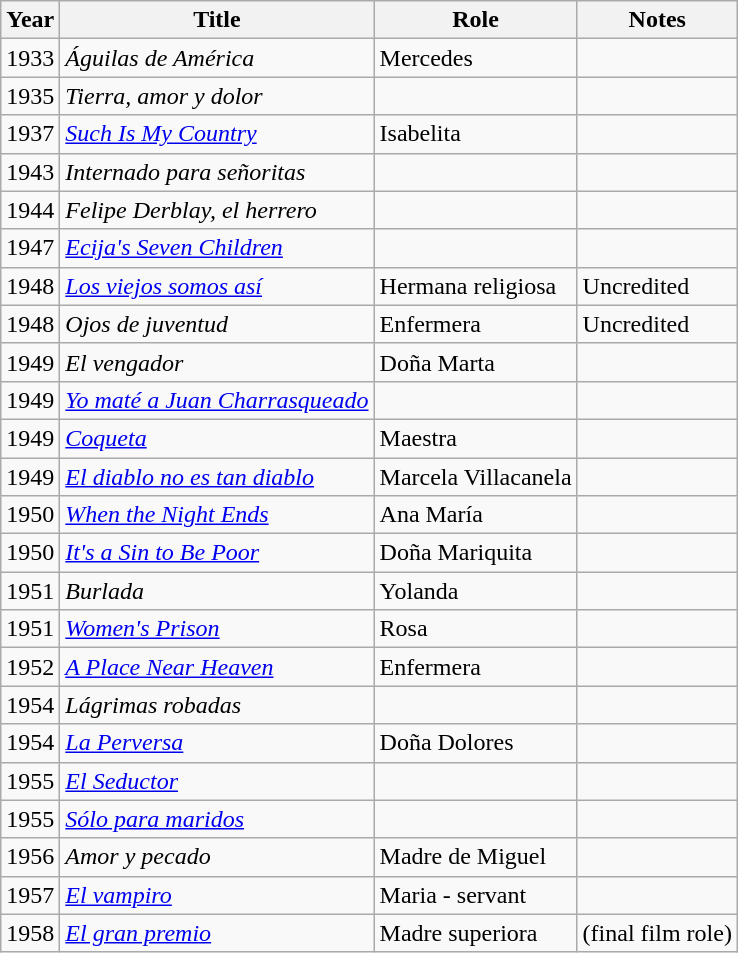<table class="wikitable">
<tr>
<th>Year</th>
<th>Title</th>
<th>Role</th>
<th>Notes</th>
</tr>
<tr>
<td>1933</td>
<td><em>Águilas de América</em></td>
<td>Mercedes</td>
<td></td>
</tr>
<tr>
<td>1935</td>
<td><em>Tierra, amor y dolor</em></td>
<td></td>
<td></td>
</tr>
<tr>
<td>1937</td>
<td><em><a href='#'>Such Is My Country</a></em></td>
<td>Isabelita</td>
<td></td>
</tr>
<tr>
<td>1943</td>
<td><em>Internado para señoritas</em></td>
<td></td>
<td></td>
</tr>
<tr>
<td>1944</td>
<td><em>Felipe Derblay, el herrero</em></td>
<td></td>
<td></td>
</tr>
<tr>
<td>1947</td>
<td><em><a href='#'>Ecija's Seven Children</a></em></td>
<td></td>
<td></td>
</tr>
<tr>
<td>1948</td>
<td><em><a href='#'>Los viejos somos así</a></em></td>
<td>Hermana religiosa</td>
<td>Uncredited</td>
</tr>
<tr>
<td>1948</td>
<td><em>Ojos de juventud</em></td>
<td>Enfermera</td>
<td>Uncredited</td>
</tr>
<tr>
<td>1949</td>
<td><em>El vengador</em></td>
<td>Doña Marta</td>
<td></td>
</tr>
<tr>
<td>1949</td>
<td><em><a href='#'>Yo maté a Juan Charrasqueado</a></em></td>
<td></td>
<td></td>
</tr>
<tr>
<td>1949</td>
<td><em><a href='#'>Coqueta</a></em></td>
<td>Maestra</td>
<td></td>
</tr>
<tr>
<td>1949</td>
<td><em><a href='#'>El diablo no es tan diablo</a></em></td>
<td>Marcela Villacanela</td>
<td></td>
</tr>
<tr>
<td>1950</td>
<td><em><a href='#'>When the Night Ends</a></em></td>
<td>Ana María</td>
<td></td>
</tr>
<tr>
<td>1950</td>
<td><em><a href='#'>It's a Sin to Be Poor</a></em></td>
<td>Doña Mariquita</td>
<td></td>
</tr>
<tr>
<td>1951</td>
<td><em>Burlada</em></td>
<td>Yolanda</td>
<td></td>
</tr>
<tr>
<td>1951</td>
<td><em><a href='#'>Women's Prison</a></em></td>
<td>Rosa</td>
<td></td>
</tr>
<tr>
<td>1952</td>
<td><em><a href='#'>A Place Near Heaven</a></em></td>
<td>Enfermera</td>
<td></td>
</tr>
<tr>
<td>1954</td>
<td><em>Lágrimas robadas</em></td>
<td></td>
<td></td>
</tr>
<tr>
<td>1954</td>
<td><em><a href='#'>La Perversa</a></em></td>
<td>Doña Dolores</td>
<td></td>
</tr>
<tr>
<td>1955</td>
<td><em><a href='#'>El Seductor</a></em></td>
<td></td>
<td></td>
</tr>
<tr>
<td>1955</td>
<td><em><a href='#'>Sólo para maridos</a></em></td>
<td></td>
<td></td>
</tr>
<tr>
<td>1956</td>
<td><em>Amor y pecado</em></td>
<td>Madre de Miguel</td>
<td></td>
</tr>
<tr>
<td>1957</td>
<td><em><a href='#'>El vampiro</a></em></td>
<td>Maria - servant</td>
<td></td>
</tr>
<tr>
<td>1958</td>
<td><em><a href='#'>El gran premio</a></em></td>
<td>Madre superiora</td>
<td>(final film role)</td>
</tr>
</table>
